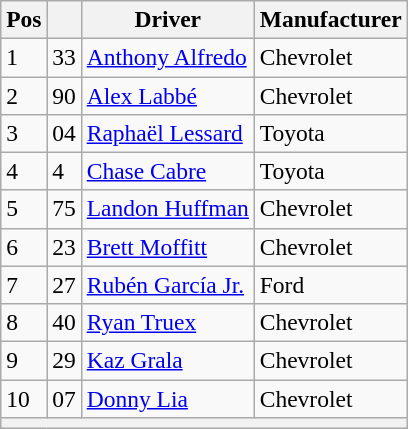<table class="wikitable" style="font-size:98%">
<tr>
<th>Pos</th>
<th></th>
<th>Driver</th>
<th>Manufacturer</th>
</tr>
<tr>
<td>1</td>
<td>33</td>
<td><a href='#'>Anthony Alfredo</a></td>
<td>Chevrolet</td>
</tr>
<tr>
<td>2</td>
<td>90</td>
<td><a href='#'>Alex Labbé</a></td>
<td>Chevrolet</td>
</tr>
<tr>
<td>3</td>
<td>04</td>
<td><a href='#'>Raphaël Lessard</a></td>
<td>Toyota</td>
</tr>
<tr>
<td>4</td>
<td>4</td>
<td><a href='#'>Chase Cabre</a></td>
<td>Toyota</td>
</tr>
<tr>
<td>5</td>
<td>75</td>
<td><a href='#'>Landon Huffman</a></td>
<td>Chevrolet</td>
</tr>
<tr>
<td>6</td>
<td>23</td>
<td><a href='#'>Brett Moffitt</a></td>
<td>Chevrolet</td>
</tr>
<tr>
<td>7</td>
<td>27</td>
<td><a href='#'>Rubén García Jr.</a></td>
<td>Ford</td>
</tr>
<tr>
<td>8</td>
<td>40</td>
<td><a href='#'>Ryan Truex</a></td>
<td>Chevrolet</td>
</tr>
<tr>
<td>9</td>
<td>29</td>
<td><a href='#'>Kaz Grala</a></td>
<td>Chevrolet</td>
</tr>
<tr>
<td>10</td>
<td>07</td>
<td><a href='#'>Donny Lia</a></td>
<td>Chevrolet</td>
</tr>
<tr>
<th colspan=4></th>
</tr>
</table>
